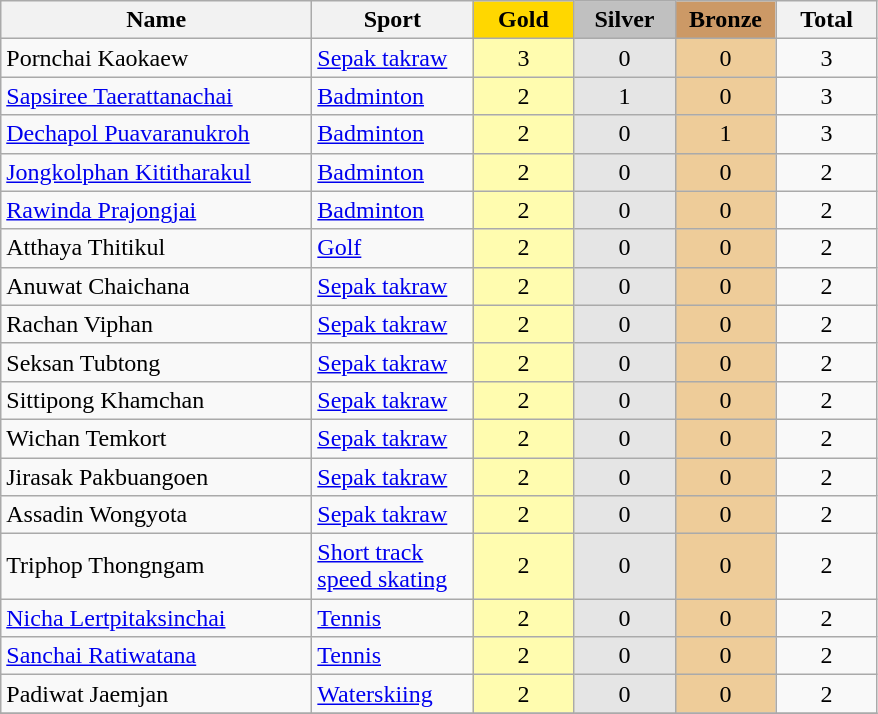<table class="wikitable" style="text-align:center;">
<tr>
<th width=200>Name</th>
<th width=100>Sport</th>
<td bgcolor=gold width=60><strong>Gold</strong></td>
<td bgcolor=silver width=60><strong>Silver</strong></td>
<td bgcolor=#cc9966 width=60><strong>Bronze</strong></td>
<th width=60>Total</th>
</tr>
<tr>
<td align=left>Pornchai Kaokaew</td>
<td align=left><a href='#'>Sepak takraw</a></td>
<td bgcolor=#fffcaf>3</td>
<td bgcolor=#e5e5e5>0</td>
<td bgcolor=#eecc99>0</td>
<td>3</td>
</tr>
<tr>
<td align=left><a href='#'>Sapsiree Taerattanachai</a></td>
<td align=left><a href='#'>Badminton</a></td>
<td bgcolor=#fffcaf>2</td>
<td bgcolor=#e5e5e5>1</td>
<td bgcolor=#eecc99>0</td>
<td>3</td>
</tr>
<tr>
<td align=left><a href='#'>Dechapol Puavaranukroh</a></td>
<td align=left><a href='#'>Badminton</a></td>
<td bgcolor=#fffcaf>2</td>
<td bgcolor=#e5e5e5>0</td>
<td bgcolor=#eecc99>1</td>
<td>3</td>
</tr>
<tr>
<td align=left><a href='#'>Jongkolphan Kititharakul</a></td>
<td align=left><a href='#'>Badminton</a></td>
<td bgcolor=#fffcaf>2</td>
<td bgcolor=#e5e5e5>0</td>
<td bgcolor=#eecc99>0</td>
<td>2</td>
</tr>
<tr>
<td align=left><a href='#'>Rawinda Prajongjai</a></td>
<td align=left><a href='#'>Badminton</a></td>
<td bgcolor=#fffcaf>2</td>
<td bgcolor=#e5e5e5>0</td>
<td bgcolor=#eecc99>0</td>
<td>2</td>
</tr>
<tr>
<td align=left>Atthaya Thitikul</td>
<td align=left><a href='#'>Golf</a></td>
<td bgcolor=#fffcaf>2</td>
<td bgcolor=#e5e5e5>0</td>
<td bgcolor=#eecc99>0</td>
<td>2</td>
</tr>
<tr>
<td align=left>Anuwat Chaichana</td>
<td align=left><a href='#'>Sepak takraw</a></td>
<td bgcolor=#fffcaf>2</td>
<td bgcolor=#e5e5e5>0</td>
<td bgcolor=#eecc99>0</td>
<td>2</td>
</tr>
<tr>
<td align=left>Rachan Viphan</td>
<td align=left><a href='#'>Sepak takraw</a></td>
<td bgcolor=#fffcaf>2</td>
<td bgcolor=#e5e5e5>0</td>
<td bgcolor=#eecc99>0</td>
<td>2</td>
</tr>
<tr>
<td align=left>Seksan Tubtong</td>
<td align=left><a href='#'>Sepak takraw</a></td>
<td bgcolor=#fffcaf>2</td>
<td bgcolor=#e5e5e5>0</td>
<td bgcolor=#eecc99>0</td>
<td>2</td>
</tr>
<tr>
<td align=left>Sittipong Khamchan</td>
<td align=left><a href='#'>Sepak takraw</a></td>
<td bgcolor=#fffcaf>2</td>
<td bgcolor=#e5e5e5>0</td>
<td bgcolor=#eecc99>0</td>
<td>2</td>
</tr>
<tr>
<td align=left>Wichan Temkort</td>
<td align=left><a href='#'>Sepak takraw</a></td>
<td bgcolor=#fffcaf>2</td>
<td bgcolor=#e5e5e5>0</td>
<td bgcolor=#eecc99>0</td>
<td>2</td>
</tr>
<tr>
<td align=left>Jirasak Pakbuangoen</td>
<td align=left><a href='#'>Sepak takraw</a></td>
<td bgcolor=#fffcaf>2</td>
<td bgcolor=#e5e5e5>0</td>
<td bgcolor=#eecc99>0</td>
<td>2</td>
</tr>
<tr>
<td align=left>Assadin Wongyota</td>
<td align=left><a href='#'>Sepak takraw</a></td>
<td bgcolor=#fffcaf>2</td>
<td bgcolor=#e5e5e5>0</td>
<td bgcolor=#eecc99>0</td>
<td>2</td>
</tr>
<tr>
<td align=left>Triphop Thongngam</td>
<td align=left><a href='#'>Short track speed skating</a></td>
<td bgcolor=#fffcaf>2</td>
<td bgcolor=#e5e5e5>0</td>
<td bgcolor=#eecc99>0</td>
<td>2</td>
</tr>
<tr>
<td align=left><a href='#'>Nicha Lertpitaksinchai</a></td>
<td align=left><a href='#'>Tennis</a></td>
<td bgcolor=#fffcaf>2</td>
<td bgcolor=#e5e5e5>0</td>
<td bgcolor=#eecc99>0</td>
<td>2</td>
</tr>
<tr>
<td align=left><a href='#'>Sanchai Ratiwatana</a></td>
<td align=left><a href='#'>Tennis</a></td>
<td bgcolor=#fffcaf>2</td>
<td bgcolor=#e5e5e5>0</td>
<td bgcolor=#eecc99>0</td>
<td>2</td>
</tr>
<tr>
<td align=left>Padiwat Jaemjan</td>
<td align=left><a href='#'>Waterskiing</a></td>
<td bgcolor=#fffcaf>2</td>
<td bgcolor=#e5e5e5>0</td>
<td bgcolor=#eecc99>0</td>
<td>2</td>
</tr>
<tr>
</tr>
</table>
